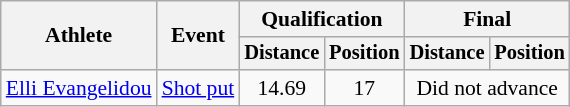<table class="wikitable" style="font-size:90%">
<tr>
<th rowspan="2">Athlete</th>
<th rowspan="2">Event</th>
<th colspan="2">Qualification</th>
<th colspan="2">Final</th>
</tr>
<tr style="font-size:95%">
<th>Distance</th>
<th>Position</th>
<th>Distance</th>
<th>Position</th>
</tr>
<tr align=center>
<td align=left><a href='#'>Elli Evangelidou</a></td>
<td align=left><a href='#'>Shot put</a></td>
<td>14.69</td>
<td>17</td>
<td colspan=2>Did not advance</td>
</tr>
</table>
